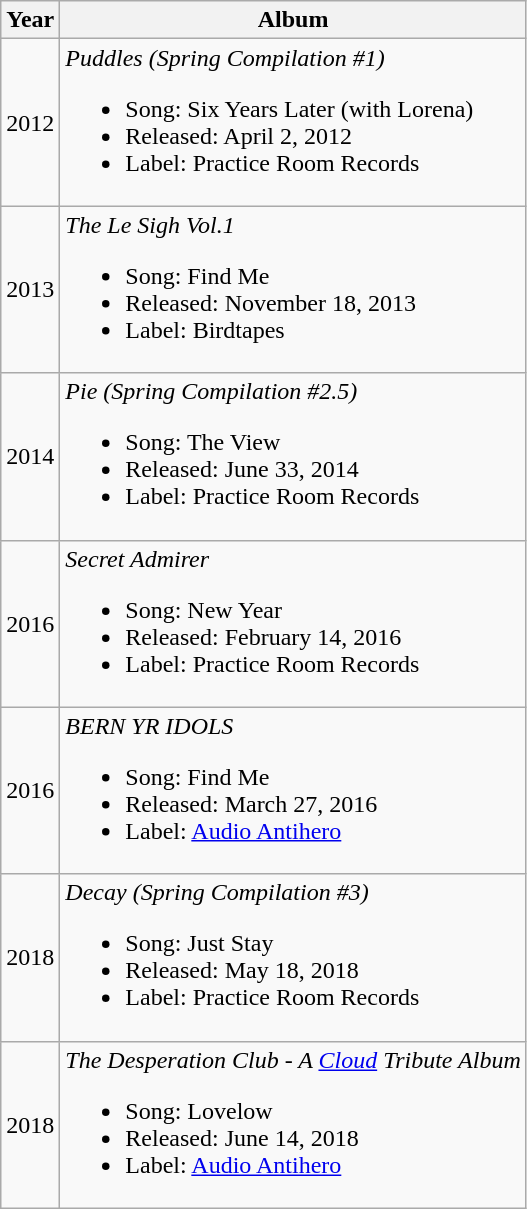<table class="wikitable plainrowheaders" style="text-align:center;">
<tr>
<th>Year</th>
<th>Album</th>
</tr>
<tr>
<td>2012</td>
<td style="text-align:left;"><em>Puddles (Spring Compilation #1)</em><br><ul><li>Song: Six Years Later (with Lorena)</li><li>Released: April 2, 2012 </li><li>Label: Practice Room Records</li></ul></td>
</tr>
<tr>
<td>2013</td>
<td style="text-align:left;"><em>The Le Sigh Vol.1</em><br><ul><li>Song: Find Me</li><li>Released: November 18, 2013 </li><li>Label: Birdtapes</li></ul></td>
</tr>
<tr>
<td>2014</td>
<td style="text-align:left;"><em>Pie (Spring Compilation #2.5)</em><br><ul><li>Song: The View</li><li>Released: June 33, 2014 </li><li>Label: Practice Room Records</li></ul></td>
</tr>
<tr>
<td>2016</td>
<td style="text-align:left;"><em>Secret Admirer</em><br><ul><li>Song: New Year</li><li>Released: February 14, 2016 </li><li>Label: Practice Room Records</li></ul></td>
</tr>
<tr>
<td>2016</td>
<td style="text-align:left;"><em>BERN YR IDOLS</em><br><ul><li>Song: Find Me</li><li>Released: March 27, 2016 </li><li>Label: <a href='#'>Audio Antihero</a></li></ul></td>
</tr>
<tr>
<td>2018</td>
<td style="text-align:left;"><em>Decay (Spring Compilation #3)</em><br><ul><li>Song: Just Stay</li><li>Released: May 18, 2018 </li><li>Label: Practice Room Records</li></ul></td>
</tr>
<tr>
<td>2018</td>
<td style="text-align:left;"><em>The Desperation Club - A <a href='#'>Cloud</a> Tribute Album</em><br><ul><li>Song: Lovelow</li><li>Released: June 14, 2018 </li><li>Label: <a href='#'>Audio Antihero</a></li></ul></td>
</tr>
</table>
